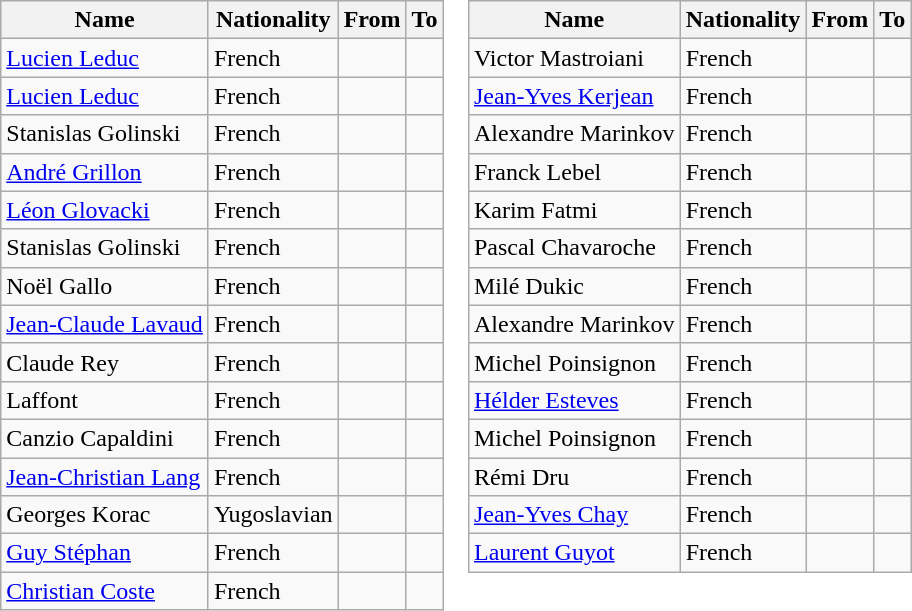<table border=0 cellpadding=0 cellspacing=0>
<tr>
<td valign="top"><br><table class="wikitable" style="text-align: center">
<tr>
<th>Name</th>
<th>Nationality</th>
<th>From</th>
<th class="unsortable">To</th>
</tr>
<tr>
<td align=left><a href='#'>Lucien Leduc</a></td>
<td align=left> French</td>
<td align=left></td>
<td align=left></td>
</tr>
<tr>
<td align=left><a href='#'>Lucien Leduc</a></td>
<td align=left> French</td>
<td align=left></td>
<td align=left></td>
</tr>
<tr>
<td align=left>Stanislas Golinski</td>
<td align=left> French</td>
<td align=left></td>
<td align=left></td>
</tr>
<tr>
<td align=left><a href='#'>André Grillon</a></td>
<td align=left> French</td>
<td align=left></td>
<td align=left></td>
</tr>
<tr>
<td align=left><a href='#'>Léon Glovacki</a></td>
<td align=left> French</td>
<td align=left></td>
<td align=left></td>
</tr>
<tr>
<td align=left>Stanislas Golinski</td>
<td align=left> French</td>
<td align=left></td>
<td align=left></td>
</tr>
<tr>
<td align=left>Noël Gallo</td>
<td align=left> French</td>
<td align=left></td>
<td align=left></td>
</tr>
<tr>
<td align=left><a href='#'>Jean-Claude Lavaud</a></td>
<td align=left> French</td>
<td align=left></td>
<td align=left></td>
</tr>
<tr>
<td align=left>Claude Rey</td>
<td align=left> French</td>
<td align=left></td>
<td align=left></td>
</tr>
<tr>
<td align=left>Laffont</td>
<td align=left> French</td>
<td align=left></td>
<td align=left></td>
</tr>
<tr>
<td align=left>Canzio Capaldini</td>
<td align=left> French</td>
<td align=left></td>
<td align=left></td>
</tr>
<tr>
<td align=left><a href='#'>Jean-Christian Lang</a></td>
<td align=left> French</td>
<td align=left></td>
<td align=left></td>
</tr>
<tr>
<td align=left>Georges Korac</td>
<td align=left> Yugoslavian</td>
<td align=left></td>
<td align=left></td>
</tr>
<tr>
<td align=left><a href='#'>Guy Stéphan</a></td>
<td align=left> French</td>
<td align=left></td>
<td align=left></td>
</tr>
<tr>
<td align=left><a href='#'>Christian Coste</a></td>
<td align=left> French</td>
<td align=left></td>
<td align=left></td>
</tr>
</table>
</td>
<td valign="top"><br><table class="wikitable" style="text-align: center">
<tr>
<th>Name</th>
<th>Nationality</th>
<th>From</th>
<th class="unsortable">To</th>
</tr>
<tr>
<td align=left>Victor Mastroiani</td>
<td align=left> French</td>
<td align=left></td>
<td align=left></td>
</tr>
<tr>
<td align=left><a href='#'>Jean-Yves Kerjean</a></td>
<td align=left> French</td>
<td align=left></td>
<td align=left></td>
</tr>
<tr>
<td align=left>Alexandre Marinkov</td>
<td align=left> French</td>
<td align=left></td>
<td align=left></td>
</tr>
<tr>
<td align=left>Franck Lebel</td>
<td align=left> French</td>
<td align=left></td>
<td align=left></td>
</tr>
<tr>
<td align=left>Karim Fatmi</td>
<td align=left> French</td>
<td align=left></td>
<td align=left></td>
</tr>
<tr>
<td align=left>Pascal Chavaroche</td>
<td align=left> French</td>
<td align=left></td>
<td align=left></td>
</tr>
<tr>
<td align=left>Milé Dukic</td>
<td align=left> French</td>
<td align=left></td>
<td align=left></td>
</tr>
<tr>
<td align=left>Alexandre Marinkov</td>
<td align=left> French</td>
<td align=left></td>
<td align=left></td>
</tr>
<tr>
<td align=left>Michel Poinsignon</td>
<td align=left> French</td>
<td align=left></td>
<td align=left></td>
</tr>
<tr>
<td align=left><a href='#'>Hélder Esteves</a></td>
<td align=left> French</td>
<td align=left></td>
<td align=left></td>
</tr>
<tr>
<td align=left>Michel Poinsignon</td>
<td align=left> French</td>
<td align=left></td>
<td align=left></td>
</tr>
<tr>
<td align=left>Rémi Dru</td>
<td align=left> French</td>
<td align=left></td>
<td align=left></td>
</tr>
<tr>
<td align=left><a href='#'>Jean-Yves Chay</a></td>
<td align=left> French</td>
<td align=left></td>
<td align=left></td>
</tr>
<tr>
<td align=left><a href='#'>Laurent Guyot</a></td>
<td align=left> French</td>
<td align=left></td>
<td align=left></td>
</tr>
</table>
</td>
</tr>
</table>
